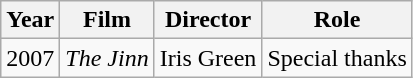<table class="wikitable">
<tr>
<th>Year</th>
<th>Film</th>
<th>Director</th>
<th>Role</th>
</tr>
<tr>
<td>2007</td>
<td><em>The Jinn</em></td>
<td>Iris Green</td>
<td>Special thanks</td>
</tr>
</table>
